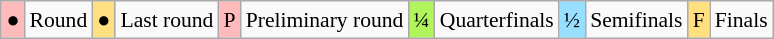<table class="wikitable" style="margin:0.5em auto; font-size:90%; line-height:1.25em; text-align:center;">
<tr>
<td bgcolor="#FFBBBB" align=center>●</td>
<td>Round</td>
<td bgcolor="#FFDF80" align=center>●</td>
<td>Last round</td>
<td bgcolor="#FFBBBB" align=center>P</td>
<td>Preliminary round</td>
<td bgcolor="#AFF55B" align=center>¼</td>
<td>Quarterfinals</td>
<td bgcolor="#97DEFF" align=center>½</td>
<td>Semifinals</td>
<td bgcolor="#FFDF80" align=center>F</td>
<td>Finals</td>
</tr>
</table>
